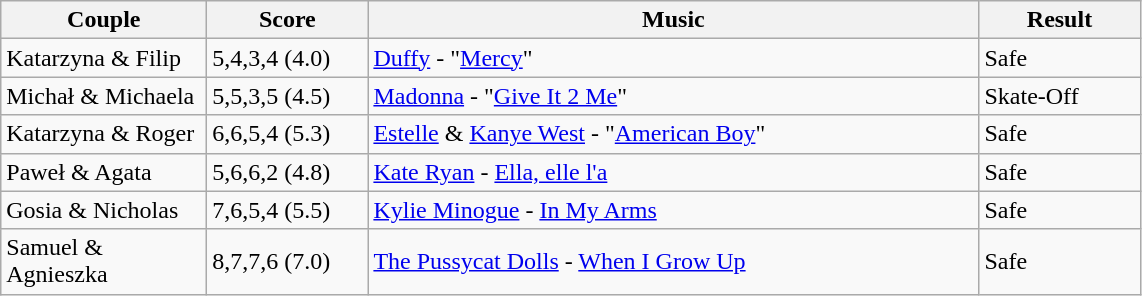<table class="wikitable">
<tr>
<th style="width:130px;">Couple</th>
<th style="width:100px;">Score</th>
<th style="width:400px;">Music</th>
<th style="width:100px;">Result</th>
</tr>
<tr>
<td rowspan="1">Katarzyna & Filip</td>
<td>5,4,3,4 (4.0)</td>
<td><a href='#'>Duffy</a> - "<a href='#'>Mercy</a>"</td>
<td rowspan="1">Safe</td>
</tr>
<tr>
<td rowspan="1">Michał & Michaela</td>
<td>5,5,3,5 (4.5)</td>
<td><a href='#'>Madonna</a> - "<a href='#'>Give It 2 Me</a>"</td>
<td rowspan="1">Skate-Off</td>
</tr>
<tr>
<td rowspan="1">Katarzyna & Roger</td>
<td>6,6,5,4 (5.3)</td>
<td><a href='#'>Estelle</a> & <a href='#'>Kanye West</a> - "<a href='#'>American Boy</a>"</td>
<td rowspan="1">Safe</td>
</tr>
<tr>
<td rowspan="1">Paweł & Agata</td>
<td>5,6,6,2 (4.8)</td>
<td><a href='#'>Kate Ryan</a> - <a href='#'>Ella, elle l'a</a></td>
<td rowspan="1">Safe</td>
</tr>
<tr>
<td rowspan="1">Gosia & Nicholas</td>
<td>7,6,5,4 (5.5)</td>
<td><a href='#'>Kylie Minogue</a> - <a href='#'>In My Arms</a></td>
<td rowspan="1">Safe</td>
</tr>
<tr>
<td rowspan="1">Samuel & Agnieszka</td>
<td>8,7,7,6 (7.0)</td>
<td><a href='#'>The Pussycat Dolls</a> - <a href='#'>When I Grow Up</a></td>
<td rowspan="1">Safe</td>
</tr>
</table>
